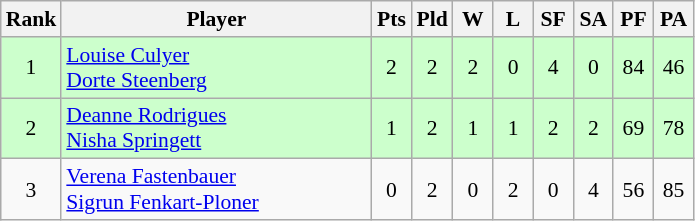<table class=wikitable style="text-align:center; font-size:90%">
<tr>
<th width="20">Rank</th>
<th width="200">Player</th>
<th width="20">Pts</th>
<th width="20">Pld</th>
<th width="20">W</th>
<th width="20">L</th>
<th width="20">SF</th>
<th width="20">SA</th>
<th width="20">PF</th>
<th width="20">PA</th>
</tr>
<tr bgcolor="#ccffcc">
<td>1</td>
<td style="text-align:left"> <a href='#'>Louise Culyer</a><br> <a href='#'>Dorte Steenberg</a></td>
<td>2</td>
<td>2</td>
<td>2</td>
<td>0</td>
<td>4</td>
<td>0</td>
<td>84</td>
<td>46</td>
</tr>
<tr bgcolor="#ccffcc">
<td>2</td>
<td style="text-align:left"> <a href='#'>Deanne Rodrigues</a><br> <a href='#'>Nisha Springett</a></td>
<td>1</td>
<td>2</td>
<td>1</td>
<td>1</td>
<td>2</td>
<td>2</td>
<td>69</td>
<td>78</td>
</tr>
<tr>
<td>3</td>
<td style="text-align:left"> <a href='#'>Verena Fastenbauer</a><br> <a href='#'>Sigrun Fenkart-Ploner</a></td>
<td>0</td>
<td>2</td>
<td>0</td>
<td>2</td>
<td>0</td>
<td>4</td>
<td>56</td>
<td>85</td>
</tr>
</table>
